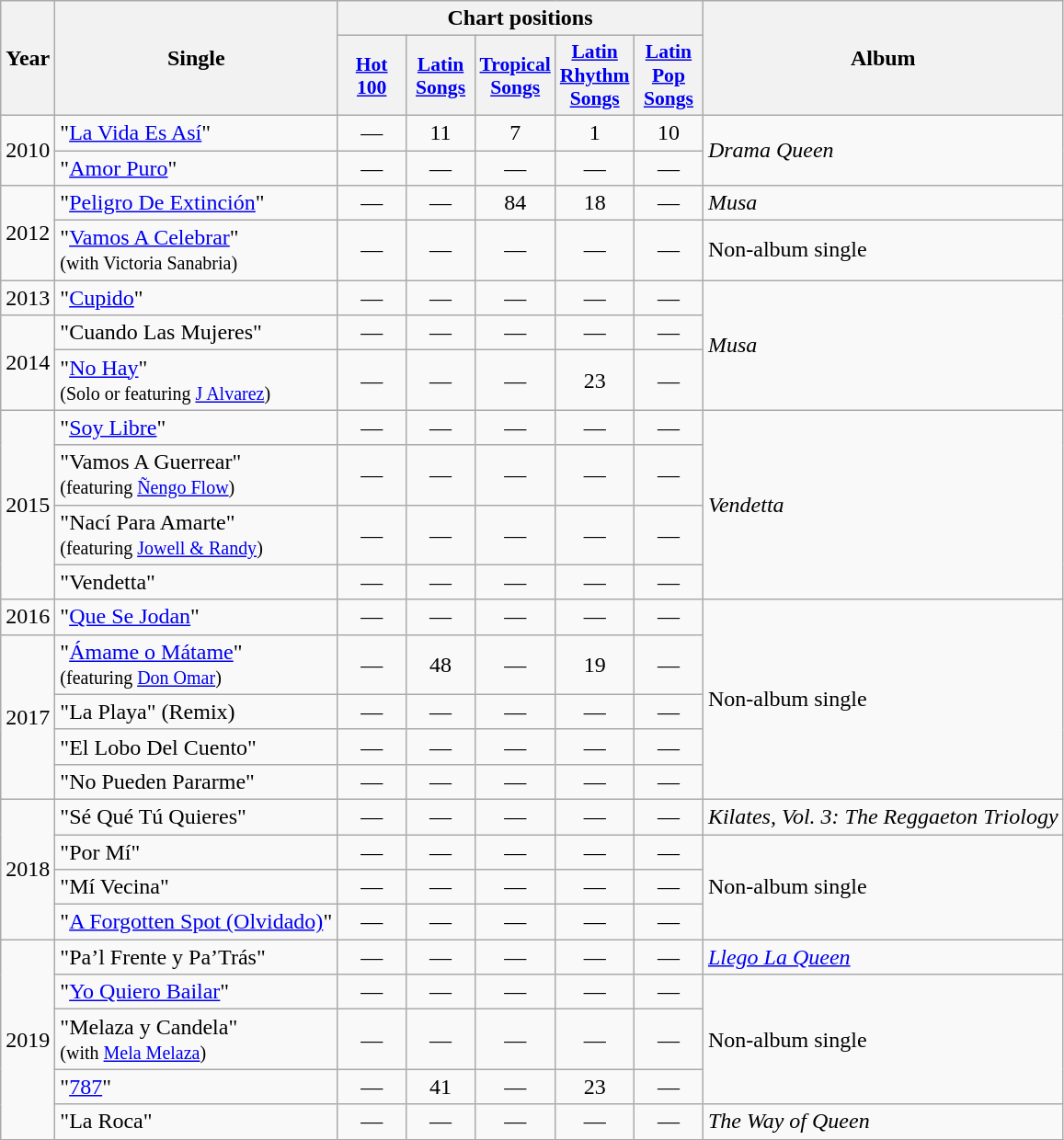<table class="wikitable">
<tr>
<th rowspan="2">Year</th>
<th rowspan="2">Single</th>
<th colspan="5">Chart positions</th>
<th rowspan="2">Album</th>
</tr>
<tr>
<th style="width:3em;font-size:90%"><a href='#'>Hot 100</a></th>
<th style="width:3em;font-size:90%"><a href='#'>Latin Songs</a></th>
<th style="width:3em;font-size:90%"><a href='#'>Tropical Songs</a></th>
<th style="width:3em;font-size:90%"><a href='#'>Latin Rhythm Songs</a></th>
<th style="width:3em;font-size:90%"><a href='#'>Latin Pop Songs</a></th>
</tr>
<tr>
<td rowspan="2">2010</td>
<td>"<a href='#'>La Vida Es Así</a>"</td>
<td align="center">—</td>
<td align="center">11</td>
<td align="center">7</td>
<td align="center">1</td>
<td align="center">10</td>
<td rowspan="2"><em>Drama Queen</em></td>
</tr>
<tr>
<td>"<a href='#'>Amor Puro</a>"</td>
<td align="center">—</td>
<td align="center">—</td>
<td align="center">—</td>
<td align="center">—</td>
<td align="center">—</td>
</tr>
<tr>
<td rowspan="2">2012</td>
<td>"<a href='#'>Peligro De Extinción</a>"</td>
<td align="center">—</td>
<td align="center">—</td>
<td align="center">84</td>
<td align="center">18</td>
<td align="center">—</td>
<td><em>Musa</em></td>
</tr>
<tr>
<td>"<a href='#'>Vamos A Celebrar</a>" <br><small>(with Victoria Sanabria)</small></td>
<td align="center">—</td>
<td align="center">—</td>
<td align="center">—</td>
<td align="center">—</td>
<td align="center">—</td>
<td>Non-album single</td>
</tr>
<tr>
<td>2013</td>
<td>"<a href='#'>Cupido</a>"</td>
<td align="center">—</td>
<td align="center">—</td>
<td align="center">—</td>
<td align="center">—</td>
<td align="center">—</td>
<td rowspan="3"><em>Musa</em></td>
</tr>
<tr>
<td rowspan="2">2014</td>
<td>"Cuando Las Mujeres"</td>
<td align="center">—</td>
<td align="center">—</td>
<td align="center">—</td>
<td align="center">—</td>
<td align="center">—</td>
</tr>
<tr>
<td>"<a href='#'>No Hay</a>" <br><small>(Solo or featuring <a href='#'>J Alvarez</a>)</small></td>
<td align="center">—</td>
<td align="center">—</td>
<td align="center">—</td>
<td align="center">23</td>
<td align="center">—</td>
</tr>
<tr>
<td rowspan="4">2015</td>
<td>"<a href='#'>Soy Libre</a>"</td>
<td align="center">—</td>
<td align="center">—</td>
<td align="center">—</td>
<td align="center">—</td>
<td align="center">—</td>
<td rowspan="4"><em>Vendetta</em></td>
</tr>
<tr>
<td>"Vamos A Guerrear" <br><small>(featuring <a href='#'>Ñengo Flow</a>)</small></td>
<td align="center">—</td>
<td align="center">—</td>
<td align="center">—</td>
<td align="center">—</td>
<td align="center">—</td>
</tr>
<tr>
<td>"Nací Para Amarte" <br><small>(featuring <a href='#'>Jowell & Randy</a>)</small></td>
<td align="center">—</td>
<td align="center">—</td>
<td align="center">—</td>
<td align="center">—</td>
<td align="center">—</td>
</tr>
<tr>
<td>"Vendetta"</td>
<td align="center">—</td>
<td align="center">—</td>
<td align="center">—</td>
<td align="center">—</td>
<td align="center">—</td>
</tr>
<tr>
<td>2016</td>
<td>"<a href='#'>Que Se Jodan</a>"</td>
<td align="center">—</td>
<td align="center">—</td>
<td align="center">—</td>
<td align="center">—</td>
<td align="center">—</td>
<td rowspan="5">Non-album single</td>
</tr>
<tr>
<td rowspan="4">2017</td>
<td>"<a href='#'>Ámame o Mátame</a>" <br><small>(featuring <a href='#'>Don Omar</a>)</small></td>
<td align="center">—</td>
<td align="center">48</td>
<td align="center">—</td>
<td align="center">19</td>
<td align="center">—</td>
</tr>
<tr>
<td>"La Playa" (Remix) <br></td>
<td align="center">—</td>
<td align="center">—</td>
<td align="center">—</td>
<td align="center">—</td>
<td align="center">—</td>
</tr>
<tr>
<td>"El Lobo Del Cuento"</td>
<td align="center">—</td>
<td align="center">—</td>
<td align="center">—</td>
<td align="center">—</td>
<td align="center">—</td>
</tr>
<tr>
<td>"No Pueden Pararme"</td>
<td align="center">—</td>
<td align="center">—</td>
<td align="center">—</td>
<td align="center">—</td>
<td align="center">—</td>
</tr>
<tr>
<td rowspan="4">2018</td>
<td>"Sé Qué Tú Quieres"</td>
<td align="center">—</td>
<td align="center">—</td>
<td align="center">—</td>
<td align="center">—</td>
<td align="center">—</td>
<td><em>Kilates, Vol. 3: The Reggaeton Triology</em></td>
</tr>
<tr>
<td>"Por Mí"</td>
<td align="center">—</td>
<td align="center">—</td>
<td align="center">—</td>
<td align="center">—</td>
<td align="center">—</td>
<td rowspan="3">Non-album single</td>
</tr>
<tr>
<td>"Mí Vecina"</td>
<td align="center">—</td>
<td align="center">—</td>
<td align="center">—</td>
<td align="center">—</td>
<td align="center">—</td>
</tr>
<tr>
<td>"<a href='#'>A Forgotten Spot (Olvidado)</a>" <br></td>
<td align="center">—</td>
<td align="center">—</td>
<td align="center">—</td>
<td align="center">—</td>
<td align="center">—</td>
</tr>
<tr>
<td rowspan="5">2019</td>
<td>"Pa’l Frente y Pa’Trás"</td>
<td align="center">—</td>
<td align="center">—</td>
<td align="center">—</td>
<td align="center">—</td>
<td align="center">—</td>
<td rowspan="1"><em><a href='#'>Llego La Queen</a></em></td>
</tr>
<tr>
<td>"<a href='#'>Yo Quiero Bailar</a>"</td>
<td align="center">—</td>
<td align="center">—</td>
<td align="center">—</td>
<td align="center">—</td>
<td align="center">—</td>
<td rowspan="3">Non-album single</td>
</tr>
<tr>
<td>"Melaza y Candela" <br><small>(with <a href='#'>Mela Melaza</a>)</small></td>
<td align="center">—</td>
<td align="center">—</td>
<td align="center">—</td>
<td align="center">—</td>
<td align="center">—</td>
</tr>
<tr>
<td>"<a href='#'>787</a>"</td>
<td align="center">—</td>
<td align="center">41</td>
<td align="center">—</td>
<td align="center">23</td>
<td align="center">—</td>
</tr>
<tr>
<td>"La Roca"</td>
<td align="center">—</td>
<td align="center">—</td>
<td align="center">—</td>
<td align="center">—</td>
<td align="center">—</td>
<td><em>The Way of Queen</em></td>
</tr>
<tr>
</tr>
</table>
